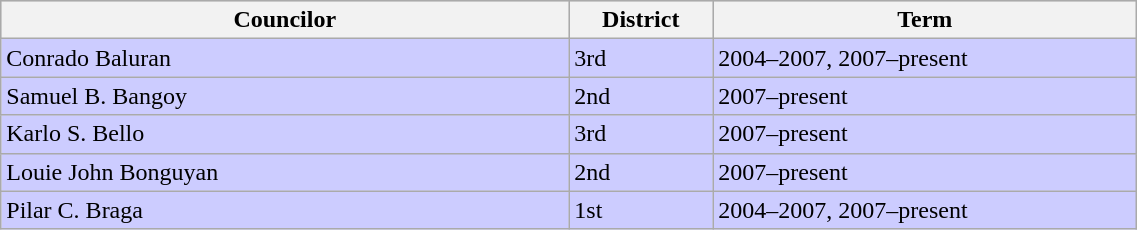<table class="wikitable" width=60%>
<tr bgcolor=#cccccc>
<th width=50%>Councilor</th>
<th>District</th>
<th>Term</th>
</tr>
<tr style="background:#ccccff">
<td>Conrado Baluran</td>
<td>3rd</td>
<td>2004–2007, 2007–present</td>
</tr>
<tr style="background:#ccccff">
<td>Samuel B. Bangoy</td>
<td>2nd</td>
<td>2007–present</td>
</tr>
<tr style="background:#ccccff">
<td>Karlo S. Bello</td>
<td>3rd</td>
<td>2007–present</td>
</tr>
<tr style="background:#ccccff">
<td>Louie John Bonguyan</td>
<td>2nd</td>
<td>2007–present</td>
</tr>
<tr style="background:#ccccff">
<td>Pilar C. Braga</td>
<td>1st</td>
<td>2004–2007, 2007–present</td>
</tr>
</table>
